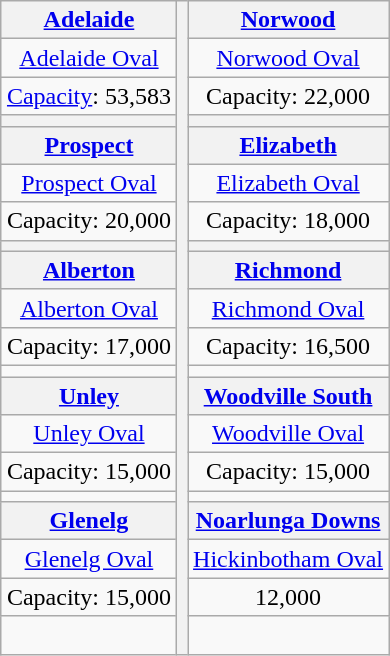<table class="wikitable" style="text-align:center; margin:0.2em auto;">
<tr>
<th><a href='#'>Adelaide</a></th>
<th colspan="2" rowspan="20"></th>
<th><a href='#'>Norwood</a></th>
</tr>
<tr>
<td><a href='#'>Adelaide Oval</a></td>
<td><a href='#'>Norwood Oval</a></td>
</tr>
<tr>
<td><a href='#'>Capacity</a>: 53,583</td>
<td>Capacity: 22,000</td>
</tr>
<tr>
<th></th>
<th></th>
</tr>
<tr>
<th><a href='#'>Prospect</a></th>
<th><a href='#'>Elizabeth</a></th>
</tr>
<tr>
<td><a href='#'>Prospect Oval</a></td>
<td><a href='#'>Elizabeth Oval</a></td>
</tr>
<tr>
<td>Capacity: 20,000</td>
<td>Capacity: 18,000</td>
</tr>
<tr>
<th></th>
<th></th>
</tr>
<tr>
<th><a href='#'>Alberton</a></th>
<th><a href='#'>Richmond</a></th>
</tr>
<tr>
<td><a href='#'>Alberton Oval</a></td>
<td><a href='#'>Richmond Oval</a></td>
</tr>
<tr>
<td>Capacity: 17,000</td>
<td>Capacity: 16,500</td>
</tr>
<tr>
<td></td>
<td></td>
</tr>
<tr>
<th><a href='#'>Unley</a></th>
<th><a href='#'>Woodville South</a></th>
</tr>
<tr>
<td><a href='#'>Unley Oval</a></td>
<td><a href='#'>Woodville Oval</a></td>
</tr>
<tr>
<td>Capacity: 15,000</td>
<td>Capacity: 15,000</td>
</tr>
<tr>
<td></td>
<td></td>
</tr>
<tr>
<th><a href='#'>Glenelg</a></th>
<th><a href='#'>Noarlunga Downs</a></th>
</tr>
<tr>
<td><a href='#'>Glenelg Oval</a></td>
<td><a href='#'>Hickinbotham Oval</a></td>
</tr>
<tr>
<td>Capacity: 15,000</td>
<td>12,000</td>
</tr>
<tr>
<td><br></td>
<td></td>
</tr>
</table>
